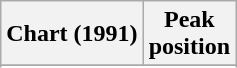<table class="wikitable sortable">
<tr>
<th>Chart (1991)</th>
<th>Peak<br>position</th>
</tr>
<tr>
</tr>
<tr>
</tr>
</table>
